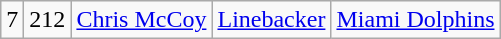<table class="wikitable" style="text-align:center">
<tr>
<td>7</td>
<td>212</td>
<td><a href='#'>Chris McCoy</a></td>
<td><a href='#'>Linebacker</a></td>
<td><a href='#'>Miami Dolphins</a></td>
</tr>
</table>
